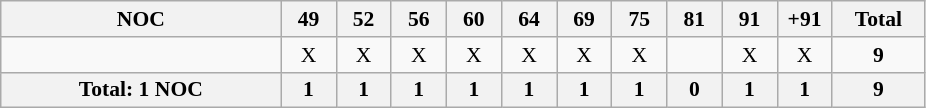<table class="wikitable" style="text-align:center; font-size:90%">
<tr>
<th width=180 align="left">NOC</th>
<th width=30>49</th>
<th width=30>52</th>
<th width=30>56</th>
<th width=30>60</th>
<th width=30>64</th>
<th width=30>69</th>
<th width=30>75</th>
<th width=30>81</th>
<th width=30>91</th>
<th width=30>+91</th>
<th width=55>Total</th>
</tr>
<tr>
<td align=left></td>
<td>X</td>
<td>X</td>
<td>X</td>
<td>X</td>
<td>X</td>
<td>X</td>
<td>X</td>
<td></td>
<td>X</td>
<td>X</td>
<td><strong>9</strong></td>
</tr>
<tr>
<th>Total: 1 NOC</th>
<th>1</th>
<th>1</th>
<th>1</th>
<th>1</th>
<th>1</th>
<th>1</th>
<th>1</th>
<th>0</th>
<th>1</th>
<th>1</th>
<th>9</th>
</tr>
</table>
